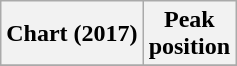<table class="wikitable plainrowheaders" style="text-align:center">
<tr>
<th scope="col">Chart (2017)</th>
<th scope="col">Peak<br>position</th>
</tr>
<tr>
</tr>
</table>
